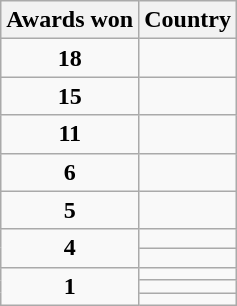<table class="wikitable sortable">
<tr>
<th>Awards won</th>
<th>Country</th>
</tr>
<tr>
<td align=center><strong>18</strong></td>
<td></td>
</tr>
<tr>
<td align=center><strong>15</strong></td>
<td></td>
</tr>
<tr>
<td align=center><strong>11</strong></td>
<td></td>
</tr>
<tr>
<td align=center><strong>6</strong></td>
<td></td>
</tr>
<tr>
<td align=center><strong>5</strong></td>
<td></td>
</tr>
<tr>
<td rowspan="2" align=center><strong>4</strong></td>
<td></td>
</tr>
<tr>
<td><em></em></td>
</tr>
<tr>
<td rowspan="3" align=center><strong>1</strong></td>
<td></td>
</tr>
<tr>
<td></td>
</tr>
<tr>
<td></td>
</tr>
</table>
